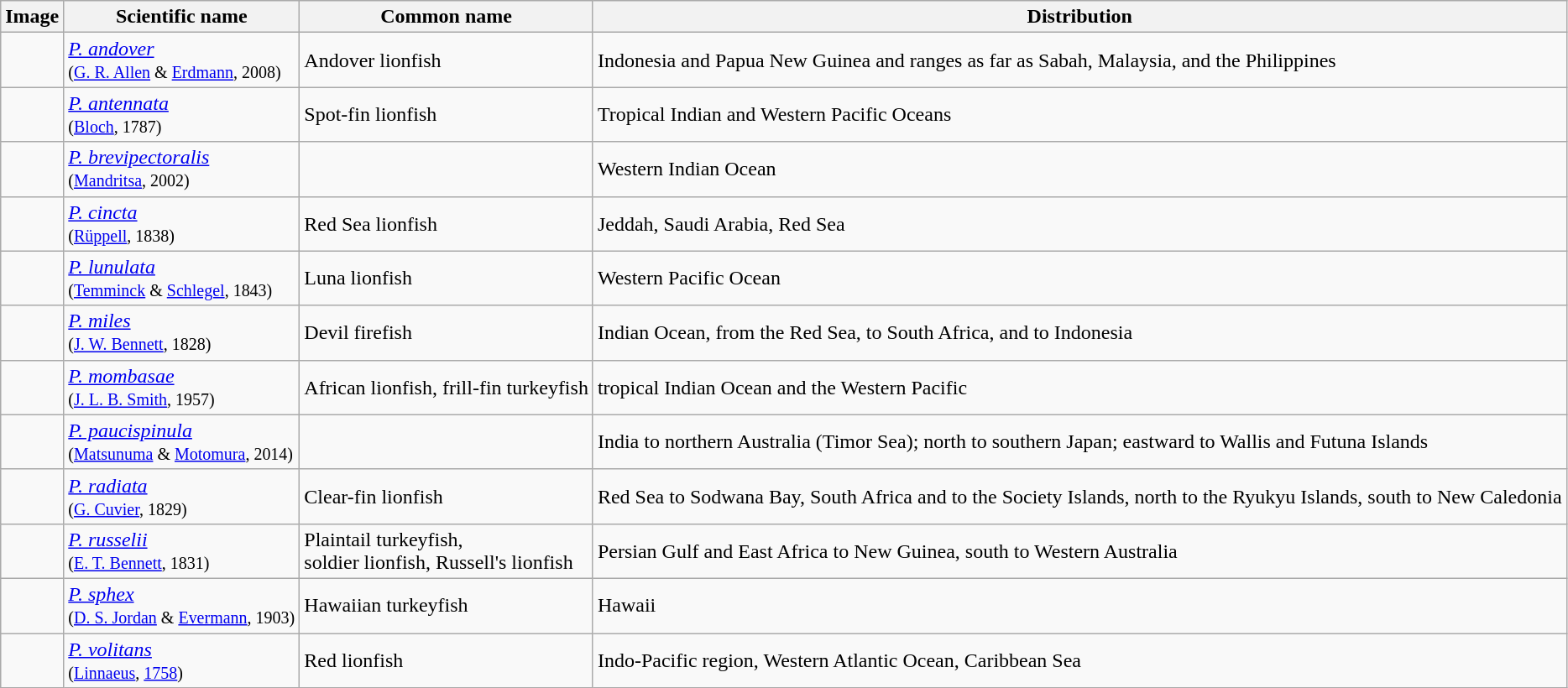<table class="wikitable">
<tr>
<th>Image</th>
<th>Scientific name</th>
<th>Common name</th>
<th>Distribution</th>
</tr>
<tr>
<td></td>
<td><em><a href='#'>P. andover</a></em><br><small>(<a href='#'>G. R. Allen</a> & <a href='#'>Erdmann</a>, 2008)</small></td>
<td>Andover lionfish</td>
<td>Indonesia and Papua New Guinea and ranges as far as Sabah, Malaysia, and the Philippines</td>
</tr>
<tr>
<td></td>
<td><em><a href='#'>P. antennata</a></em><br><small>(<a href='#'>Bloch</a>, 1787)</small></td>
<td>Spot-fin lionfish</td>
<td>Tropical Indian and Western Pacific Oceans</td>
</tr>
<tr>
<td></td>
<td><em><a href='#'>P. brevipectoralis</a></em><br><small>(<a href='#'>Mandritsa</a>, 2002)</small></td>
<td></td>
<td>Western Indian Ocean</td>
</tr>
<tr>
<td></td>
<td><em><a href='#'>P. cincta</a></em><br><small>(<a href='#'>Rüppell</a>, 1838)</small></td>
<td>Red Sea lionfish</td>
<td>Jeddah, Saudi Arabia, Red Sea</td>
</tr>
<tr>
<td></td>
<td><em><a href='#'>P. lunulata</a></em><br><small>(<a href='#'>Temminck</a> & <a href='#'>Schlegel</a>, 1843)</small></td>
<td>Luna lionfish</td>
<td>Western Pacific Ocean</td>
</tr>
<tr>
<td></td>
<td><em><a href='#'>P. miles</a></em><br><small>(<a href='#'>J. W. Bennett</a>, 1828)</small></td>
<td>Devil firefish</td>
<td>Indian Ocean, from the Red Sea, to South Africa, and to Indonesia</td>
</tr>
<tr>
<td></td>
<td><em><a href='#'>P. mombasae</a></em><br><small>(<a href='#'>J. L. B. Smith</a>, 1957)</small></td>
<td>African lionfish, frill-fin turkeyfish</td>
<td>tropical Indian Ocean and the Western Pacific</td>
</tr>
<tr>
<td></td>
<td><em><a href='#'>P. paucispinula</a></em><br><small>(<a href='#'>Matsunuma</a> & <a href='#'>Motomura</a>, 2014)</small></td>
<td></td>
<td>India to northern Australia (Timor Sea); north to southern Japan; eastward to Wallis and Futuna Islands</td>
</tr>
<tr>
<td></td>
<td><em><a href='#'>P. radiata</a></em><br><small>(<a href='#'>G. Cuvier</a>, 1829)</small></td>
<td>Clear-fin lionfish</td>
<td>Red Sea to Sodwana Bay, South Africa and to the Society Islands, north to the Ryukyu Islands, south to New Caledonia</td>
</tr>
<tr>
<td></td>
<td><em><a href='#'>P. russelii</a></em><br><small>(<a href='#'>E. T. Bennett</a>, 1831)</small></td>
<td>Plaintail turkeyfish,<br>soldier lionfish,
Russell's lionfish</td>
<td>Persian Gulf and East Africa to New Guinea, south to Western Australia</td>
</tr>
<tr>
<td></td>
<td><em><a href='#'>P. sphex</a></em><br><small>(<a href='#'>D. S. Jordan</a> & <a href='#'>Evermann</a>, 1903)</small></td>
<td>Hawaiian turkeyfish</td>
<td>Hawaii</td>
</tr>
<tr>
<td></td>
<td><em><a href='#'>P. volitans</a></em><br><small>(<a href='#'>Linnaeus</a>, <a href='#'>1758</a>)</small></td>
<td>Red lionfish</td>
<td>Indo-Pacific region, Western Atlantic Ocean, Caribbean Sea</td>
</tr>
</table>
